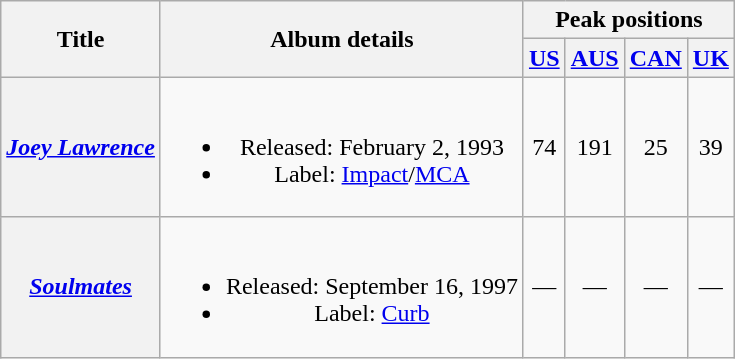<table class="wikitable plainrowheaders" style="text-align:center;" border="1">
<tr>
<th rowspan="2" style="text-align:center;">Title</th>
<th rowspan="2" style="text-align:center;">Album details</th>
<th style="text-align:center;" colspan=4>Peak positions</th>
</tr>
<tr>
<th scope="col"><a href='#'>US</a><br></th>
<th scope="col"><a href='#'>AUS</a><br></th>
<th scope="col"><a href='#'>CAN</a><br></th>
<th scope="col"><a href='#'>UK</a><br></th>
</tr>
<tr>
<th scope="row"><em><a href='#'>Joey Lawrence</a></em></th>
<td><br><ul><li>Released: February 2, 1993</li><li>Label: <a href='#'>Impact</a>/<a href='#'>MCA</a></li></ul></td>
<td style="text-align:center;">74</td>
<td style="text-align:center;">191</td>
<td style="text-align:center;">25</td>
<td style="text-align:center;">39</td>
</tr>
<tr>
<th scope="row"><em><a href='#'>Soulmates</a></em></th>
<td><br><ul><li>Released: September 16, 1997</li><li>Label: <a href='#'>Curb</a></li></ul></td>
<td style="text-align:center;">—</td>
<td style="text-align:center;">—</td>
<td style="text-align:center;">—</td>
<td style="text-align:center;">—</td>
</tr>
</table>
